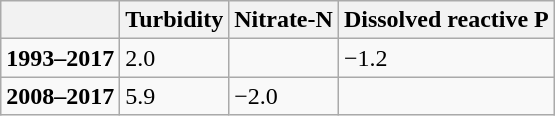<table class="wikitable">
<tr>
<th></th>
<th>Turbidity</th>
<th>Nitrate-N</th>
<th>Dissolved reactive P</th>
</tr>
<tr>
<td><strong>1993–2017</strong></td>
<td>2.0</td>
<td></td>
<td>−1.2</td>
</tr>
<tr>
<td><strong>2008–2017</strong></td>
<td>5.9</td>
<td>−2.0</td>
<td></td>
</tr>
</table>
